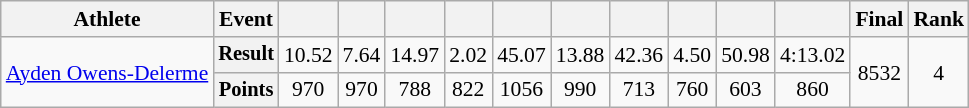<table class="wikitable" style="font-size:90%">
<tr>
<th>Athlete</th>
<th>Event</th>
<th></th>
<th></th>
<th></th>
<th></th>
<th></th>
<th></th>
<th></th>
<th></th>
<th></th>
<th></th>
<th>Final</th>
<th>Rank</th>
</tr>
<tr align=center>
<td rowspan=2 align=left><a href='#'>Ayden Owens-Delerme</a></td>
<th style="font-size:95%">Result</th>
<td>10.52</td>
<td>7.64 </td>
<td>14.97</td>
<td>2.02</td>
<td>45.07 </td>
<td>13.88</td>
<td>42.36</td>
<td>4.50</td>
<td>50.98</td>
<td>4:13.02 </td>
<td rowspan=2>8532 <strong></strong></td>
<td rowspan=2>4</td>
</tr>
<tr align=center>
<th style="font-size:95%">Points</th>
<td>970</td>
<td>970</td>
<td>788</td>
<td>822</td>
<td>1056</td>
<td>990</td>
<td>713</td>
<td>760</td>
<td>603</td>
<td>860</td>
</tr>
</table>
